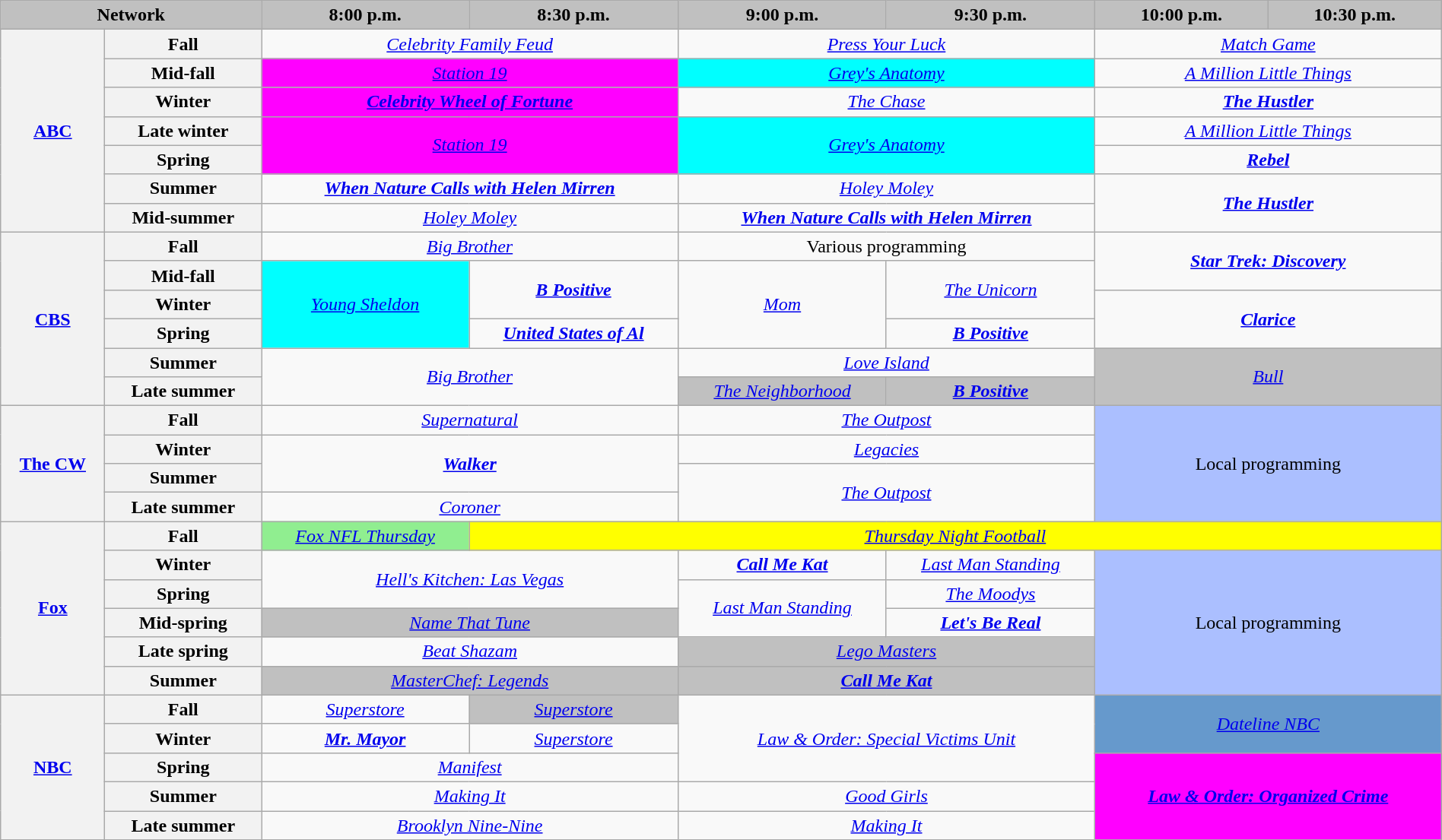<table class="wikitable" style="width:100%;margin-right:0;text-align:center">
<tr>
<th colspan="2" style="background-color:#C0C0C0;text-align:center">Network</th>
<th style="background-color:#C0C0C0;text-align:center">8:00 p.m.</th>
<th style="background-color:#C0C0C0;text-align:center">8:30 p.m.</th>
<th style="background-color:#C0C0C0;text-align:center">9:00 p.m.</th>
<th style="background-color:#C0C0C0;text-align:center">9:30 p.m.</th>
<th style="background-color:#C0C0C0;text-align:center">10:00 p.m.</th>
<th style="background-color:#C0C0C0;text-align:center">10:30 p.m.</th>
</tr>
<tr>
<th rowspan="7"><a href='#'>ABC</a></th>
<th>Fall</th>
<td colspan="2"><em><a href='#'>Celebrity Family Feud</a></em></td>
<td colspan="2"><em><a href='#'>Press Your Luck</a></em></td>
<td colspan="2"><em><a href='#'>Match Game</a></em></td>
</tr>
<tr>
<th>Mid-fall</th>
<td colspan="2" style="background:#FF00FF;"><em><a href='#'>Station 19</a></em> </td>
<td colspan="2" style="background:#00FFFF;"><em><a href='#'>Grey's Anatomy</a></em> </td>
<td colspan="2"><em><a href='#'>A Million Little Things</a></em></td>
</tr>
<tr>
<th>Winter</th>
<td colspan="2" style="background:#FF00FF;"><strong><em><a href='#'>Celebrity Wheel of Fortune</a></em></strong> </td>
<td colspan="2"><em><a href='#'>The Chase</a></em></td>
<td colspan="2"><strong><em><a href='#'>The Hustler</a></em></strong></td>
</tr>
<tr>
<th>Late winter</th>
<td rowspan="2" colspan="2" style="background:#FF00FF;"><em><a href='#'>Station 19</a></em> </td>
<td rowspan="2" colspan="2" style="background:#00FFFF;"><em><a href='#'>Grey's Anatomy</a></em> </td>
<td colspan="2"><em><a href='#'>A Million Little Things</a></em></td>
</tr>
<tr>
<th>Spring</th>
<td colspan="2"><strong><em><a href='#'>Rebel</a></em></strong></td>
</tr>
<tr>
<th>Summer</th>
<td colspan="2"><strong><em><a href='#'>When Nature Calls with Helen Mirren</a></em></strong></td>
<td colspan="2"><em><a href='#'>Holey Moley</a></em></td>
<td rowspan="2" colspan="2"><strong><em><a href='#'>The Hustler</a></em></strong></td>
</tr>
<tr>
<th>Mid-summer</th>
<td colspan="2"><em><a href='#'>Holey Moley</a></em></td>
<td colspan="2"><strong><em><a href='#'>When Nature Calls with Helen Mirren</a></em></strong></td>
</tr>
<tr>
<th rowspan="6"><a href='#'>CBS</a></th>
<th>Fall</th>
<td colspan="2"><em><a href='#'>Big Brother</a></em></td>
<td colspan="2">Various programming</td>
<td colspan="2" rowspan="2"><strong><em><a href='#'>Star Trek: Discovery</a></em></strong></td>
</tr>
<tr>
<th>Mid-fall</th>
<td rowspan="3" style="background:#00FFFF;"><em><a href='#'>Young Sheldon</a></em> </td>
<td rowspan="2"><strong><em><a href='#'>B Positive</a></em></strong></td>
<td rowspan="3"><em><a href='#'>Mom</a></em></td>
<td rowspan="2"><em><a href='#'>The Unicorn</a></em></td>
</tr>
<tr>
<th>Winter</th>
<td colspan="2" rowspan="2"><strong><em><a href='#'>Clarice</a></em></strong></td>
</tr>
<tr>
<th>Spring</th>
<td><strong><em><a href='#'>United States of Al</a></em></strong></td>
<td><strong><em><a href='#'>B Positive</a></em></strong></td>
</tr>
<tr>
<th>Summer</th>
<td colspan="2" rowspan="2"><em><a href='#'>Big Brother</a></em></td>
<td colspan="2"><em><a href='#'>Love Island</a></em></td>
<td colspan="2" rowspan="2" style="background:#C0C0C0;"><em><a href='#'>Bull</a></em> </td>
</tr>
<tr>
<th>Late summer</th>
<td style="background:#C0C0C0;"><em><a href='#'>The Neighborhood</a></em> </td>
<td style="background:#C0C0C0;"><strong><em><a href='#'>B Positive</a></em></strong> </td>
</tr>
<tr>
<th rowspan="4"><a href='#'>The CW</a></th>
<th>Fall</th>
<td colspan="2"><em><a href='#'>Supernatural</a></em></td>
<td colspan="2"><em><a href='#'>The Outpost</a></em></td>
<td colspan="2" rowspan="4" style="background:#abbfff;">Local programming</td>
</tr>
<tr>
<th>Winter</th>
<td colspan="2" rowspan="2"><strong><em><a href='#'>Walker</a></em></strong></td>
<td colspan="2"><em><a href='#'>Legacies</a></em></td>
</tr>
<tr>
<th>Summer</th>
<td colspan="2" rowspan="2"><em> <a href='#'>The Outpost</a></em></td>
</tr>
<tr>
<th>Late summer</th>
<td colspan="2"><em><a href='#'>Coroner</a></em></td>
</tr>
<tr>
<th rowspan="6"><a href='#'>Fox</a></th>
<th>Fall</th>
<td style="background:lightgreen"><em><a href='#'>Fox NFL Thursday</a></em></td>
<td colspan="5" style="background:#FFFF00;"><em><a href='#'>Thursday Night Football</a></em>  </td>
</tr>
<tr>
<th>Winter</th>
<td colspan="2" rowspan="2"><em><a href='#'>Hell's Kitchen: Las Vegas</a></em></td>
<td><strong><em><a href='#'>Call Me Kat</a></em></strong></td>
<td><em><a href='#'>Last Man Standing</a></em></td>
<td colspan="2" rowspan="5" style="background:#abbfff;">Local programming</td>
</tr>
<tr>
<th>Spring</th>
<td rowspan="2"><em><a href='#'>Last Man Standing</a></em></td>
<td><em><a href='#'>The Moodys</a></em></td>
</tr>
<tr>
<th>Mid-spring</th>
<td colspan="2" style="background:#C0C0C0;"><em><a href='#'>Name That Tune</a></em> </td>
<td><strong><em><a href='#'>Let's Be Real</a></em></strong></td>
</tr>
<tr>
<th>Late spring</th>
<td colspan="2"><em><a href='#'>Beat Shazam</a></em></td>
<td colspan="2" style="background:#C0C0C0;"><em><a href='#'>Lego Masters</a></em> </td>
</tr>
<tr>
<th>Summer</th>
<td colspan="2" style="background:#C0C0C0;"><em><a href='#'>MasterChef: Legends</a></em> </td>
<td colspan="2" style="background:#C0C0C0;"><strong><em><a href='#'>Call Me Kat</a></em></strong> </td>
</tr>
<tr>
<th rowspan="5"><a href='#'>NBC</a></th>
<th>Fall</th>
<td><em><a href='#'>Superstore</a></em></td>
<td style="background:#C0C0C0;"><em><a href='#'>Superstore</a></em> </td>
<td rowspan="3" colspan="2"><em><a href='#'>Law & Order: Special Victims Unit</a></em></td>
<td rowspan="2" colspan="2" style="background:#6699CC;"><em><a href='#'>Dateline NBC</a></em></td>
</tr>
<tr>
<th>Winter</th>
<td><strong><em><a href='#'>Mr. Mayor</a></em></strong></td>
<td><em><a href='#'>Superstore</a></em></td>
</tr>
<tr>
<th>Spring</th>
<td colspan="2"><em><a href='#'>Manifest</a></em></td>
<td colspan="2" rowspan="3" style="background:#FF00FF;"><strong><em><a href='#'>Law & Order: Organized Crime</a></em></strong> </td>
</tr>
<tr>
<th>Summer</th>
<td colspan="2"><em><a href='#'>Making It</a></em></td>
<td colspan="2"><em><a href='#'>Good Girls</a></em></td>
</tr>
<tr>
<th>Late summer</th>
<td colspan="2"><em><a href='#'>Brooklyn Nine-Nine</a></em></td>
<td colspan="2"><em><a href='#'>Making It</a></em></td>
</tr>
</table>
